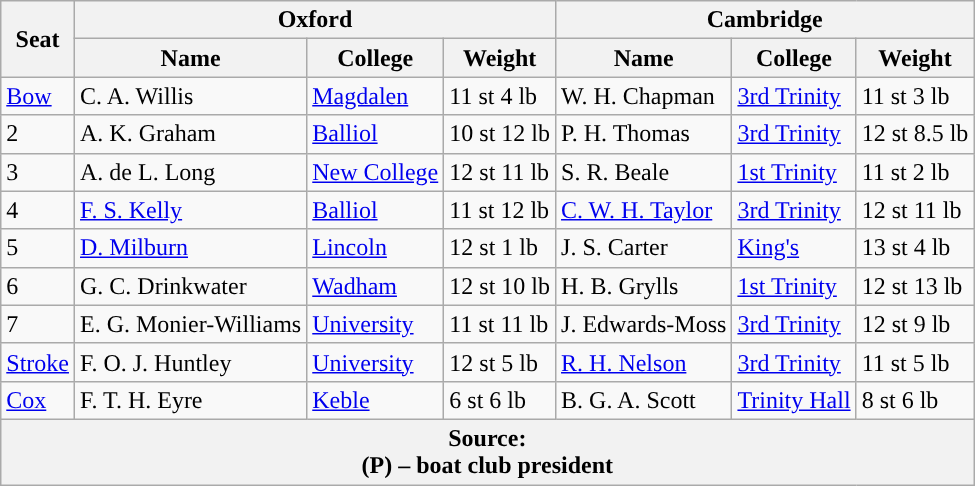<table class="wikitable">
<tr>
<th rowspan="2" scope="col">Seat</th>
<th colspan="3" scope="col">Oxford <br> </th>
<th colspan="3" scope="col">Cambridge <br> </th>
</tr>
<tr>
<th>Name</th>
<th>College</th>
<th>Weight</th>
<th>Name</th>
<th>College</th>
<th>Weight</th>
</tr>
<tr>
<td><a href='#'>Bow</a></td>
<td>C. A. Willis</td>
<td><a href='#'>Magdalen</a></td>
<td>11 st 4 lb</td>
<td>W. H. Chapman</td>
<td><a href='#'>3rd Trinity</a></td>
<td>11 st 3 lb</td>
</tr>
<tr>
<td>2</td>
<td>A. K. Graham</td>
<td><a href='#'>Balliol</a></td>
<td>10 st 12 lb</td>
<td>P. H. Thomas</td>
<td><a href='#'>3rd Trinity</a></td>
<td>12 st 8.5 lb</td>
</tr>
<tr>
<td>3</td>
<td>A. de L. Long</td>
<td><a href='#'>New College</a></td>
<td>12 st 11 lb</td>
<td>S. R. Beale</td>
<td><a href='#'>1st Trinity</a></td>
<td>11 st 2 lb</td>
</tr>
<tr>
<td>4</td>
<td><a href='#'>F. S. Kelly</a></td>
<td><a href='#'>Balliol</a></td>
<td>11 st 12 lb</td>
<td><a href='#'>C. W. H. Taylor</a></td>
<td><a href='#'>3rd Trinity</a></td>
<td>12 st 11 lb</td>
</tr>
<tr>
<td>5</td>
<td><a href='#'>D. Milburn</a></td>
<td><a href='#'>Lincoln</a></td>
<td>12 st 1 lb</td>
<td>J. S. Carter</td>
<td><a href='#'>King's</a></td>
<td>13 st 4 lb</td>
</tr>
<tr>
<td>6</td>
<td>G. C. Drinkwater</td>
<td><a href='#'>Wadham</a></td>
<td>12 st 10 lb</td>
<td>H. B. Grylls</td>
<td><a href='#'>1st Trinity</a></td>
<td>12 st 13 lb</td>
</tr>
<tr>
<td>7</td>
<td>E. G. Monier-Williams</td>
<td><a href='#'>University</a></td>
<td>11 st 11 lb</td>
<td>J. Edwards-Moss</td>
<td><a href='#'>3rd Trinity</a></td>
<td>12 st 9 lb</td>
</tr>
<tr>
<td><a href='#'>Stroke</a></td>
<td>F. O. J. Huntley</td>
<td><a href='#'>University</a></td>
<td>12 st 5 lb</td>
<td><a href='#'>R. H. Nelson</a></td>
<td><a href='#'>3rd Trinity</a></td>
<td>11 st 5 lb</td>
</tr>
<tr>
<td><a href='#'>Cox</a></td>
<td>F. T. H. Eyre</td>
<td><a href='#'>Keble</a></td>
<td>6 st 6 lb</td>
<td>B. G. A. Scott</td>
<td><a href='#'>Trinity Hall</a></td>
<td>8 st 6 lb</td>
</tr>
<tr>
<th colspan="7">Source:<br>(P) – boat club president</th>
</tr>
</table>
